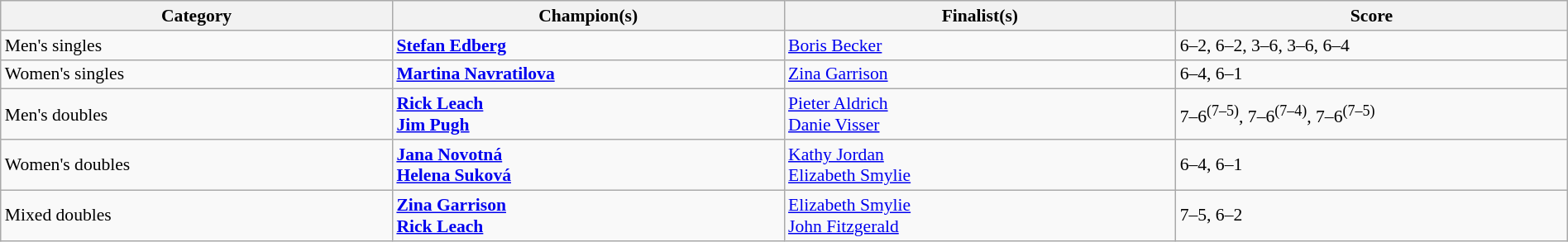<table class="wikitable" style="font-size:90%;" width=100%>
<tr>
<th width=25%>Category</th>
<th width=25%>Champion(s)</th>
<th width=25%>Finalist(s)</th>
<th width=25%>Score</th>
</tr>
<tr>
<td>Men's singles</td>
<td> <strong><a href='#'>Stefan Edberg</a> </strong></td>
<td> <a href='#'>Boris Becker</a></td>
<td>6–2, 6–2, 3–6, 3–6, 6–4</td>
</tr>
<tr>
<td>Women's singles</td>
<td> <strong><a href='#'>Martina Navratilova</a> </strong></td>
<td> <a href='#'>Zina Garrison</a></td>
<td>6–4, 6–1</td>
</tr>
<tr>
<td>Men's doubles</td>
<td> <strong><a href='#'>Rick Leach</a><br> <a href='#'>Jim Pugh</a></strong></td>
<td> <a href='#'>Pieter Aldrich</a><br> <a href='#'>Danie Visser</a></td>
<td>7–6<sup>(7–5)</sup>, 7–6<sup>(7–4)</sup>, 7–6<sup>(7–5)</sup></td>
</tr>
<tr>
<td>Women's doubles</td>
<td> <strong><a href='#'>Jana Novotná</a><br> <a href='#'>Helena Suková</a></strong></td>
<td> <a href='#'>Kathy Jordan</a><br> <a href='#'>Elizabeth Smylie</a></td>
<td>6–4, 6–1</td>
</tr>
<tr>
<td>Mixed doubles</td>
<td> <strong><a href='#'>Zina Garrison</a><br> <a href='#'>Rick Leach</a></strong></td>
<td> <a href='#'>Elizabeth Smylie</a><br><a href='#'>John Fitzgerald</a></td>
<td>7–5, 6–2</td>
</tr>
</table>
